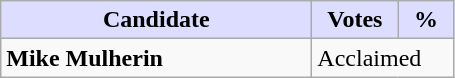<table class="wikitable">
<tr>
<th style="background:#ddf; width:200px;">Candidate</th>
<th style="background:#ddf; width:50px;">Votes</th>
<th style="background:#ddf; width:30px;">%</th>
</tr>
<tr>
<td><strong>Mike Mulherin</strong></td>
<td colspan="2">Acclaimed</td>
</tr>
</table>
